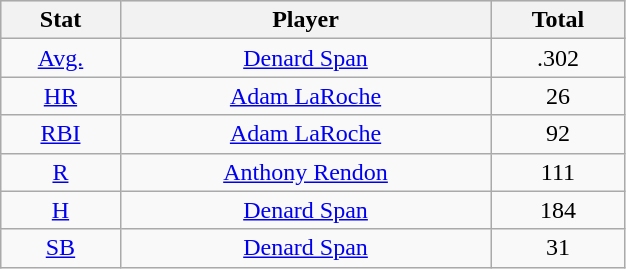<table class="wikitable" style="width:33%;">
<tr style="text-align:center; background:#ddd;">
<th>Stat</th>
<th>Player</th>
<th>Total</th>
</tr>
<tr align=center>
<td><a href='#'>Avg.</a></td>
<td><a href='#'>Denard Span</a></td>
<td>.302</td>
</tr>
<tr align=center>
<td><a href='#'>HR</a></td>
<td><a href='#'>Adam LaRoche</a></td>
<td>26</td>
</tr>
<tr align=center>
<td><a href='#'>RBI</a></td>
<td><a href='#'>Adam LaRoche</a></td>
<td>92</td>
</tr>
<tr align=center>
<td><a href='#'>R</a></td>
<td><a href='#'>Anthony Rendon</a></td>
<td>111</td>
</tr>
<tr align=center>
<td><a href='#'>H</a></td>
<td><a href='#'>Denard Span</a></td>
<td>184</td>
</tr>
<tr align=center>
<td><a href='#'>SB</a></td>
<td><a href='#'>Denard Span</a></td>
<td>31</td>
</tr>
</table>
